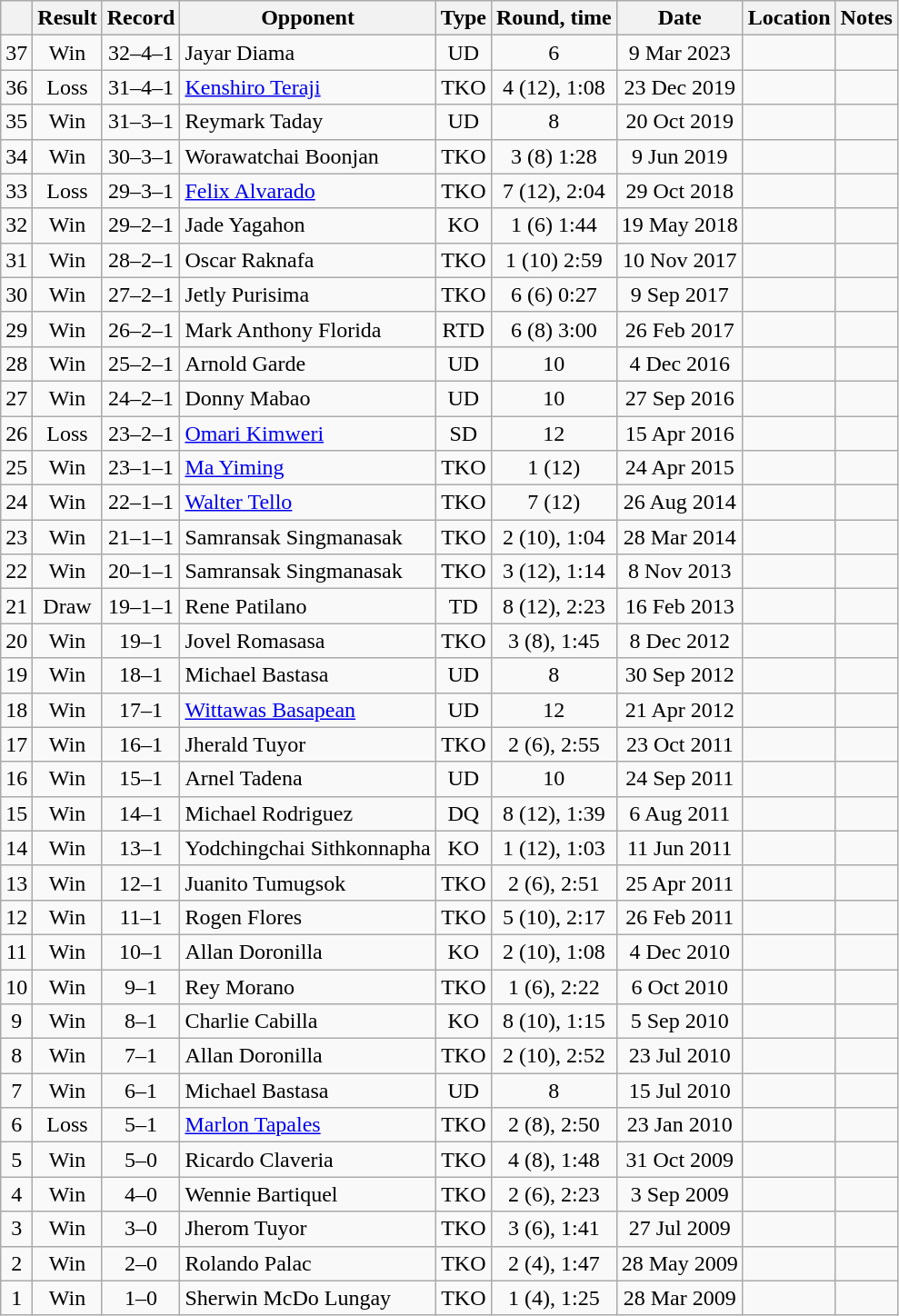<table class=wikitable style=text-align:center>
<tr>
<th></th>
<th>Result</th>
<th>Record</th>
<th>Opponent</th>
<th>Type</th>
<th>Round, time</th>
<th>Date</th>
<th>Location</th>
<th>Notes</th>
</tr>
<tr>
<td>37</td>
<td>Win</td>
<td>32–4–1</td>
<td align=left>Jayar Diama</td>
<td>UD</td>
<td>6</td>
<td>9 Mar 2023</td>
<td align=left></td>
<td align=left></td>
</tr>
<tr>
<td>36</td>
<td>Loss</td>
<td>31–4–1</td>
<td align=left><a href='#'>Kenshiro Teraji</a></td>
<td>TKO</td>
<td>4 (12), 1:08</td>
<td>23 Dec 2019</td>
<td align=left></td>
<td align=left></td>
</tr>
<tr>
<td>35</td>
<td>Win</td>
<td>31–3–1</td>
<td align=left>Reymark Taday</td>
<td>UD</td>
<td>8</td>
<td>20 Oct 2019</td>
<td align=left></td>
<td align=left></td>
</tr>
<tr>
<td>34</td>
<td>Win</td>
<td>30–3–1</td>
<td align=left>Worawatchai Boonjan</td>
<td>TKO</td>
<td>3 (8) 1:28</td>
<td>9 Jun 2019</td>
<td align=left></td>
<td align=left></td>
</tr>
<tr>
<td>33</td>
<td>Loss</td>
<td>29–3–1</td>
<td align=left><a href='#'>Felix Alvarado</a></td>
<td>TKO</td>
<td>7 (12), 2:04</td>
<td>29 Oct 2018</td>
<td align=left></td>
<td align=left></td>
</tr>
<tr>
<td>32</td>
<td>Win</td>
<td>29–2–1</td>
<td align=left>Jade Yagahon</td>
<td>KO</td>
<td>1 (6) 1:44</td>
<td>19 May 2018</td>
<td align=left></td>
<td align=left></td>
</tr>
<tr>
<td>31</td>
<td>Win</td>
<td>28–2–1</td>
<td align=left>Oscar Raknafa</td>
<td>TKO</td>
<td>1 (10) 2:59</td>
<td>10 Nov 2017</td>
<td align=left></td>
<td align=left></td>
</tr>
<tr>
<td>30</td>
<td>Win</td>
<td>27–2–1</td>
<td align=left>Jetly Purisima</td>
<td>TKO</td>
<td>6 (6)  0:27</td>
<td>9 Sep 2017</td>
<td align=left></td>
<td align=left></td>
</tr>
<tr>
<td>29</td>
<td>Win</td>
<td>26–2–1</td>
<td align=left>Mark Anthony Florida</td>
<td>RTD</td>
<td>6 (8) 3:00</td>
<td>26 Feb 2017</td>
<td align=left></td>
<td align=left></td>
</tr>
<tr>
<td>28</td>
<td>Win</td>
<td>25–2–1</td>
<td align=left>Arnold Garde</td>
<td>UD</td>
<td>10</td>
<td>4 Dec 2016</td>
<td align=left></td>
<td align=left></td>
</tr>
<tr>
<td>27</td>
<td>Win</td>
<td>24–2–1</td>
<td align=left>Donny Mabao</td>
<td>UD</td>
<td>10</td>
<td>27 Sep 2016</td>
<td align=left></td>
<td align=left></td>
</tr>
<tr>
<td>26</td>
<td>Loss</td>
<td>23–2–1</td>
<td align=left><a href='#'>Omari Kimweri</a></td>
<td>SD</td>
<td>12</td>
<td>15 Apr 2016</td>
<td align=left></td>
<td align=left></td>
</tr>
<tr>
<td>25</td>
<td>Win</td>
<td>23–1–1</td>
<td align=left><a href='#'>Ma Yiming</a></td>
<td>TKO</td>
<td>1 (12)</td>
<td>24 Apr 2015</td>
<td align=left></td>
<td align=left></td>
</tr>
<tr>
<td>24</td>
<td>Win</td>
<td>22–1–1</td>
<td align=left><a href='#'>Walter Tello</a></td>
<td>TKO</td>
<td>7 (12)</td>
<td>26 Aug 2014</td>
<td align=left></td>
<td align=left></td>
</tr>
<tr>
<td>23</td>
<td>Win</td>
<td>21–1–1</td>
<td align=left>Samransak Singmanasak</td>
<td>TKO</td>
<td>2 (10), 1:04</td>
<td>28 Mar 2014</td>
<td align=left></td>
<td align=left></td>
</tr>
<tr>
<td>22</td>
<td>Win</td>
<td>20–1–1</td>
<td align=left>Samransak Singmanasak</td>
<td>TKO</td>
<td>3 (12), 1:14</td>
<td>8 Nov 2013</td>
<td align=left></td>
<td align=left></td>
</tr>
<tr>
<td>21</td>
<td>Draw</td>
<td>19–1–1</td>
<td align=left>Rene Patilano</td>
<td>TD</td>
<td>8 (12), 2:23</td>
<td>16 Feb 2013</td>
<td align=left></td>
<td align=left></td>
</tr>
<tr>
<td>20</td>
<td>Win</td>
<td>19–1</td>
<td align=left>Jovel Romasasa</td>
<td>TKO</td>
<td>3 (8), 1:45</td>
<td>8 Dec 2012</td>
<td align=left></td>
<td align=left></td>
</tr>
<tr>
<td>19</td>
<td>Win</td>
<td>18–1</td>
<td align=left>Michael Bastasa</td>
<td>UD</td>
<td>8</td>
<td>30 Sep 2012</td>
<td align=left></td>
<td align=left></td>
</tr>
<tr>
<td>18</td>
<td>Win</td>
<td>17–1</td>
<td align=left><a href='#'>Wittawas Basapean</a></td>
<td>UD</td>
<td>12</td>
<td>21 Apr 2012</td>
<td align=left></td>
<td align=left></td>
</tr>
<tr>
<td>17</td>
<td>Win</td>
<td>16–1</td>
<td align=left>Jherald Tuyor</td>
<td>TKO</td>
<td>2 (6), 2:55</td>
<td>23 Oct 2011</td>
<td align=left></td>
<td align=left></td>
</tr>
<tr>
<td>16</td>
<td>Win</td>
<td>15–1</td>
<td align=left>Arnel Tadena</td>
<td>UD</td>
<td>10</td>
<td>24 Sep 2011</td>
<td align=left></td>
<td align=left></td>
</tr>
<tr>
<td>15</td>
<td>Win</td>
<td>14–1</td>
<td align=left>Michael Rodriguez</td>
<td>DQ</td>
<td>8 (12), 1:39</td>
<td>6 Aug 2011</td>
<td align=left></td>
<td align=left></td>
</tr>
<tr>
<td>14</td>
<td>Win</td>
<td>13–1</td>
<td align=left>Yodchingchai Sithkonnapha</td>
<td>KO</td>
<td>1 (12), 1:03</td>
<td>11 Jun 2011</td>
<td align=left></td>
<td align=left></td>
</tr>
<tr>
<td>13</td>
<td>Win</td>
<td>12–1</td>
<td align=left>Juanito Tumugsok</td>
<td>TKO</td>
<td>2 (6), 2:51</td>
<td>25 Apr 2011</td>
<td align=left></td>
<td align=left></td>
</tr>
<tr>
<td>12</td>
<td>Win</td>
<td>11–1</td>
<td align=left>Rogen Flores</td>
<td>TKO</td>
<td>5 (10), 2:17</td>
<td>26 Feb 2011</td>
<td align=left></td>
<td align=left></td>
</tr>
<tr>
<td>11</td>
<td>Win</td>
<td>10–1</td>
<td align=left>Allan Doronilla</td>
<td>KO</td>
<td>2 (10), 1:08</td>
<td>4 Dec 2010</td>
<td align=left></td>
<td align=left></td>
</tr>
<tr>
<td>10</td>
<td>Win</td>
<td>9–1</td>
<td align=left>Rey Morano</td>
<td>TKO</td>
<td>1 (6), 2:22</td>
<td>6 Oct 2010</td>
<td align=left></td>
<td align=left></td>
</tr>
<tr>
<td>9</td>
<td>Win</td>
<td>8–1</td>
<td align=left>Charlie Cabilla</td>
<td>KO</td>
<td>8 (10), 1:15</td>
<td>5 Sep 2010</td>
<td align=left></td>
<td align=left></td>
</tr>
<tr>
<td>8</td>
<td>Win</td>
<td>7–1</td>
<td align=left>Allan Doronilla</td>
<td>TKO</td>
<td>2 (10), 2:52</td>
<td>23 Jul 2010</td>
<td align=left></td>
<td align=left></td>
</tr>
<tr>
<td>7</td>
<td>Win</td>
<td>6–1</td>
<td align=left>Michael Bastasa</td>
<td>UD</td>
<td>8</td>
<td>15 Jul 2010</td>
<td align=left></td>
<td align=left></td>
</tr>
<tr>
<td>6</td>
<td>Loss</td>
<td>5–1</td>
<td align=left><a href='#'>Marlon Tapales</a></td>
<td>TKO</td>
<td>2 (8), 2:50</td>
<td>23 Jan 2010</td>
<td align=left></td>
<td align=left></td>
</tr>
<tr>
<td>5</td>
<td>Win</td>
<td>5–0</td>
<td align=left>Ricardo Claveria</td>
<td>TKO</td>
<td>4 (8), 1:48</td>
<td>31 Oct 2009</td>
<td align=left></td>
<td align=left></td>
</tr>
<tr>
<td>4</td>
<td>Win</td>
<td>4–0</td>
<td align=left>Wennie Bartiquel</td>
<td>TKO</td>
<td>2 (6), 2:23</td>
<td>3 Sep 2009</td>
<td align=left></td>
<td align=left></td>
</tr>
<tr>
<td>3</td>
<td>Win</td>
<td>3–0</td>
<td align=left>Jherom Tuyor</td>
<td>TKO</td>
<td>3 (6), 1:41</td>
<td>27 Jul 2009</td>
<td align=left></td>
<td align=left></td>
</tr>
<tr>
<td>2</td>
<td>Win</td>
<td>2–0</td>
<td align=left>Rolando Palac</td>
<td>TKO</td>
<td>2 (4), 1:47</td>
<td>28 May 2009</td>
<td align=left></td>
<td align=left></td>
</tr>
<tr>
<td>1</td>
<td>Win</td>
<td>1–0</td>
<td align=left>Sherwin McDo Lungay</td>
<td>TKO</td>
<td>1 (4), 1:25</td>
<td>28 Mar 2009</td>
<td align=left></td>
<td align=left></td>
</tr>
</table>
